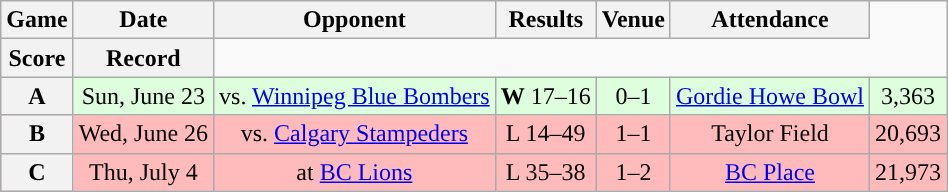<table class="wikitable" style="text-align:center">
<tr>
<th>Game</th>
<th>Date</th>
<th>Opponent</th>
<th>Results</th>
<th>Venue</th>
<th>Attendance</th>
</tr>
<tr>
<th>Score</th>
<th>Record</th>
</tr>
<tr style="background:#ddffdd">
<th>A</th>
<td>Sun, June 23</td>
<td>vs. <a href='#'>Winnipeg Blue Bombers</a></td>
<td><strong>W</strong> 17–16</td>
<td>0–1</td>
<td><a href='#'>Gordie Howe Bowl</a></td>
<td>3,363</td>
</tr>
<tr style="background:#ffbbbb">
<th>B</th>
<td>Wed, June 26</td>
<td>vs. <a href='#'>Calgary Stampeders</a></td>
<td>L 14–49</td>
<td>1–1</td>
<td>Taylor Field</td>
<td>20,693</td>
</tr>
<tr style="background:#ffbbbb">
<th>C</th>
<td>Thu, July 4</td>
<td>at <a href='#'>BC Lions</a></td>
<td>L 35–38</td>
<td>1–2</td>
<td><a href='#'>BC Place</a></td>
<td>21,973</td>
</tr>
</table>
